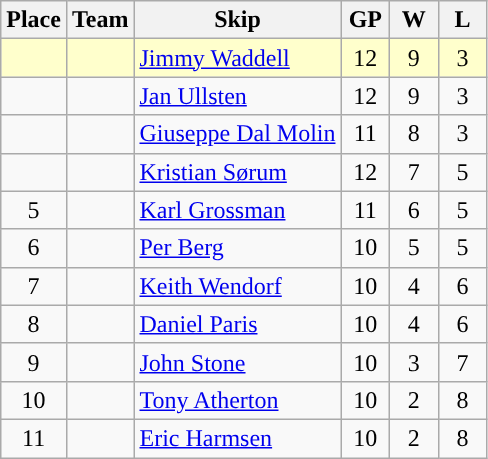<table class="wikitable" style="text-align:center;">
<tr>
<th>Place</th>
<th>Team</th>
<th>Skip</th>
<th width="25">GP</th>
<th width="25">W</th>
<th width="25">L</th>
</tr>
<tr bgcolor="#ffffcc">
<td></td>
<td align=left></td>
<td align=left><a href='#'>Jimmy Waddell</a></td>
<td>12</td>
<td>9</td>
<td>3</td>
</tr>
<tr>
<td></td>
<td align=left></td>
<td align=left><a href='#'>Jan Ullsten</a></td>
<td>12</td>
<td>9</td>
<td>3</td>
</tr>
<tr>
<td></td>
<td align=left></td>
<td align=left><a href='#'>Giuseppe Dal Molin</a></td>
<td>11</td>
<td>8</td>
<td>3</td>
</tr>
<tr>
<td></td>
<td align=left></td>
<td align=left><a href='#'>Kristian Sørum</a></td>
<td>12</td>
<td>7</td>
<td>5</td>
</tr>
<tr>
<td>5</td>
<td align=left></td>
<td align=left><a href='#'>Karl Grossman</a></td>
<td>11</td>
<td>6</td>
<td>5</td>
</tr>
<tr>
<td>6</td>
<td align=left></td>
<td align=left><a href='#'>Per Berg</a></td>
<td>10</td>
<td>5</td>
<td>5</td>
</tr>
<tr>
<td>7</td>
<td align=left></td>
<td align=left><a href='#'>Keith Wendorf</a></td>
<td>10</td>
<td>4</td>
<td>6</td>
</tr>
<tr>
<td>8</td>
<td align=left></td>
<td align=left><a href='#'>Daniel Paris</a></td>
<td>10</td>
<td>4</td>
<td>6</td>
</tr>
<tr>
<td>9</td>
<td align=left></td>
<td align=left><a href='#'>John Stone</a></td>
<td>10</td>
<td>3</td>
<td>7</td>
</tr>
<tr>
<td>10</td>
<td align=left></td>
<td align=left><a href='#'>Tony Atherton</a></td>
<td>10</td>
<td>2</td>
<td>8</td>
</tr>
<tr>
<td>11</td>
<td align=left></td>
<td align=left><a href='#'>Eric Harmsen</a></td>
<td>10</td>
<td>2</td>
<td>8</td>
</tr>
</table>
